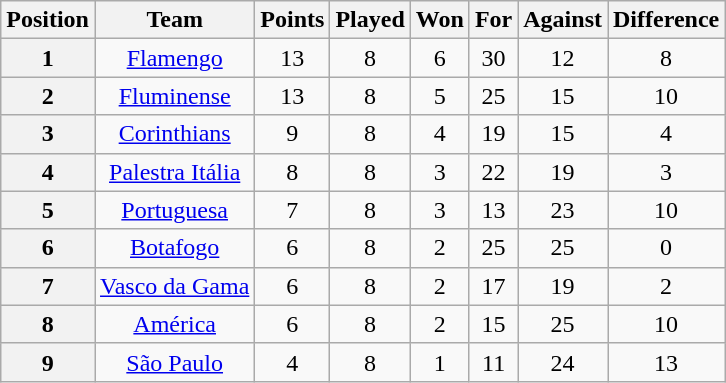<table class="wikitable" style="text-align:center">
<tr>
<th>Position</th>
<th>Team</th>
<th>Points</th>
<th>Played</th>
<th>Won</th>
<th>For</th>
<th>Against</th>
<th>Difference</th>
</tr>
<tr>
<th>1</th>
<td><a href='#'>Flamengo</a></td>
<td>13</td>
<td>8</td>
<td>6</td>
<td>30</td>
<td>12</td>
<td>8</td>
</tr>
<tr>
<th>2</th>
<td><a href='#'>Fluminense</a></td>
<td>13</td>
<td>8</td>
<td>5</td>
<td>25</td>
<td>15</td>
<td>10</td>
</tr>
<tr>
<th>3</th>
<td><a href='#'>Corinthians</a></td>
<td>9</td>
<td>8</td>
<td>4</td>
<td>19</td>
<td>15</td>
<td>4</td>
</tr>
<tr>
<th>4</th>
<td><a href='#'>Palestra Itália</a></td>
<td>8</td>
<td>8</td>
<td>3</td>
<td>22</td>
<td>19</td>
<td>3</td>
</tr>
<tr>
<th>5</th>
<td><a href='#'>Portuguesa</a></td>
<td>7</td>
<td>8</td>
<td>3</td>
<td>13</td>
<td>23</td>
<td>10</td>
</tr>
<tr>
<th>6</th>
<td><a href='#'>Botafogo</a></td>
<td>6</td>
<td>8</td>
<td>2</td>
<td>25</td>
<td>25</td>
<td>0</td>
</tr>
<tr>
<th>7</th>
<td><a href='#'>Vasco da Gama</a></td>
<td>6</td>
<td>8</td>
<td>2</td>
<td>17</td>
<td>19</td>
<td>2</td>
</tr>
<tr>
<th>8</th>
<td><a href='#'>América</a></td>
<td>6</td>
<td>8</td>
<td>2</td>
<td>15</td>
<td>25</td>
<td>10</td>
</tr>
<tr>
<th>9</th>
<td><a href='#'>São Paulo</a></td>
<td>4</td>
<td>8</td>
<td>1</td>
<td>11</td>
<td>24</td>
<td>13</td>
</tr>
</table>
